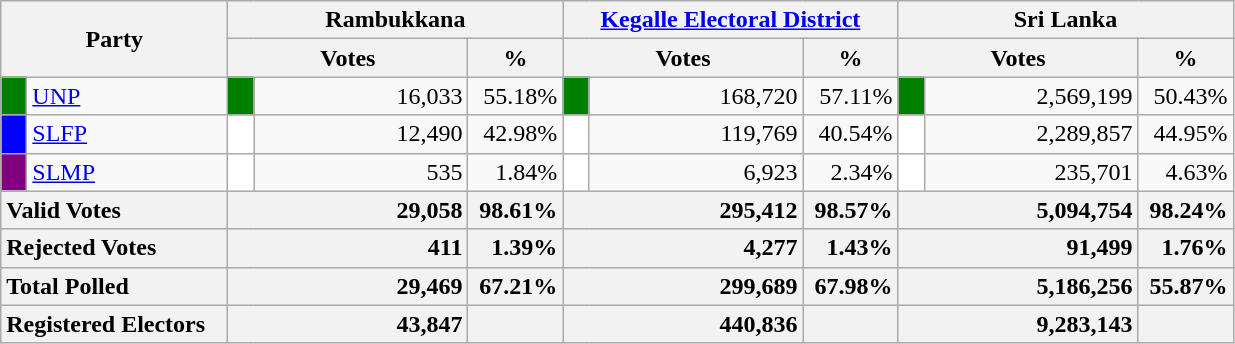<table class="wikitable">
<tr>
<th colspan="2" width="144px"rowspan="2">Party</th>
<th colspan="3" width="216px">Rambukkana</th>
<th colspan="3" width="216px"><a href='#'>Kegalle Electoral District</a></th>
<th colspan="3" width="216px">Sri Lanka</th>
</tr>
<tr>
<th colspan="2" width="144px">Votes</th>
<th>%</th>
<th colspan="2" width="144px">Votes</th>
<th>%</th>
<th colspan="2" width="144px">Votes</th>
<th>%</th>
</tr>
<tr>
<td style="background-color:green;" width="10px"></td>
<td style="text-align:left;"><a href='#'>UNP</a></td>
<td style="background-color:green;" width="10px"></td>
<td style="text-align:right;">16,033</td>
<td style="text-align:right;">55.18%</td>
<td style="background-color:green;" width="10px"></td>
<td style="text-align:right;">168,720</td>
<td style="text-align:right;">57.11%</td>
<td style="background-color:green;" width="10px"></td>
<td style="text-align:right;">2,569,199</td>
<td style="text-align:right;">50.43%</td>
</tr>
<tr>
<td style="background-color:blue;" width="10px"></td>
<td style="text-align:left;"><a href='#'>SLFP</a></td>
<td style="background-color:white;" width="10px"></td>
<td style="text-align:right;">12,490</td>
<td style="text-align:right;">42.98%</td>
<td style="background-color:white;" width="10px"></td>
<td style="text-align:right;">119,769</td>
<td style="text-align:right;">40.54%</td>
<td style="background-color:white;" width="10px"></td>
<td style="text-align:right;">2,289,857</td>
<td style="text-align:right;">44.95%</td>
</tr>
<tr>
<td style="background-color:purple;" width="10px"></td>
<td style="text-align:left;"><a href='#'>SLMP</a></td>
<td style="background-color:white;" width="10px"></td>
<td style="text-align:right;">535</td>
<td style="text-align:right;">1.84%</td>
<td style="background-color:white;" width="10px"></td>
<td style="text-align:right;">6,923</td>
<td style="text-align:right;">2.34%</td>
<td style="background-color:white;" width="10px"></td>
<td style="text-align:right;">235,701</td>
<td style="text-align:right;">4.63%</td>
</tr>
<tr>
<th colspan="2" width="144px"style="text-align:left;">Valid Votes</th>
<th style="text-align:right;"colspan="2" width="144px">29,058</th>
<th style="text-align:right;">98.61%</th>
<th style="text-align:right;"colspan="2" width="144px">295,412</th>
<th style="text-align:right;">98.57%</th>
<th style="text-align:right;"colspan="2" width="144px">5,094,754</th>
<th style="text-align:right;">98.24%</th>
</tr>
<tr>
<th colspan="2" width="144px"style="text-align:left;">Rejected Votes</th>
<th style="text-align:right;"colspan="2" width="144px">411</th>
<th style="text-align:right;">1.39%</th>
<th style="text-align:right;"colspan="2" width="144px">4,277</th>
<th style="text-align:right;">1.43%</th>
<th style="text-align:right;"colspan="2" width="144px">91,499</th>
<th style="text-align:right;">1.76%</th>
</tr>
<tr>
<th colspan="2" width="144px"style="text-align:left;">Total Polled</th>
<th style="text-align:right;"colspan="2" width="144px">29,469</th>
<th style="text-align:right;">67.21%</th>
<th style="text-align:right;"colspan="2" width="144px">299,689</th>
<th style="text-align:right;">67.98%</th>
<th style="text-align:right;"colspan="2" width="144px">5,186,256</th>
<th style="text-align:right;">55.87%</th>
</tr>
<tr>
<th colspan="2" width="144px"style="text-align:left;">Registered Electors</th>
<th style="text-align:right;"colspan="2" width="144px">43,847</th>
<th></th>
<th style="text-align:right;"colspan="2" width="144px">440,836</th>
<th></th>
<th style="text-align:right;"colspan="2" width="144px">9,283,143</th>
<th></th>
</tr>
</table>
